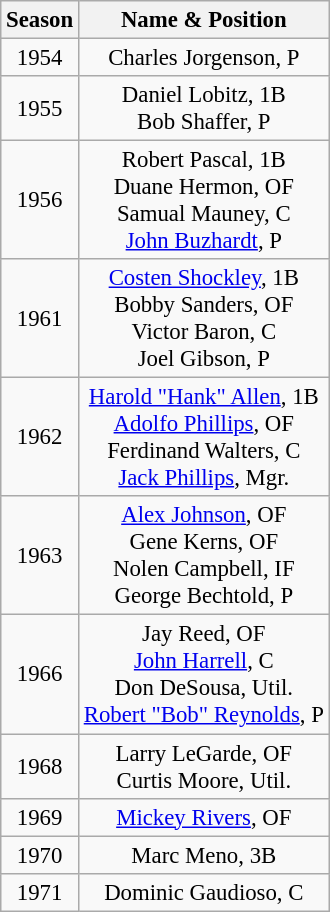<table class="wikitable" style="text-align:center; font-size: 95%;">
<tr>
<th>Season</th>
<th>Name & Position</th>
</tr>
<tr>
<td>1954</td>
<td>Charles Jorgenson, P</td>
</tr>
<tr>
<td>1955</td>
<td>Daniel Lobitz, 1B<br>Bob Shaffer, P</td>
</tr>
<tr>
<td>1956</td>
<td>Robert Pascal, 1B<br>Duane Hermon, OF<br>Samual Mauney, C<br><a href='#'>John Buzhardt</a>, P</td>
</tr>
<tr>
<td>1961</td>
<td><a href='#'>Costen Shockley</a>, 1B<br>Bobby Sanders, OF<br>Victor Baron, C<br>Joel Gibson, P</td>
</tr>
<tr>
<td>1962</td>
<td><a href='#'>Harold "Hank" Allen</a>, 1B<br><a href='#'>Adolfo Phillips</a>, OF<br>Ferdinand Walters, C<br><a href='#'>Jack Phillips</a>, Mgr.</td>
</tr>
<tr>
<td>1963</td>
<td><a href='#'>Alex Johnson</a>, OF<br>Gene Kerns, OF<br>Nolen Campbell, IF<br>George Bechtold, P</td>
</tr>
<tr>
<td>1966</td>
<td>Jay Reed, OF<br><a href='#'>John Harrell</a>, C<br>Don DeSousa, Util.<br><a href='#'>Robert "Bob" Reynolds</a>, P</td>
</tr>
<tr>
<td>1968</td>
<td>Larry LeGarde, OF<br>Curtis Moore, Util.</td>
</tr>
<tr>
<td>1969</td>
<td><a href='#'>Mickey Rivers</a>, OF</td>
</tr>
<tr>
<td>1970</td>
<td>Marc Meno, 3B</td>
</tr>
<tr>
<td>1971</td>
<td>Dominic Gaudioso, C</td>
</tr>
</table>
